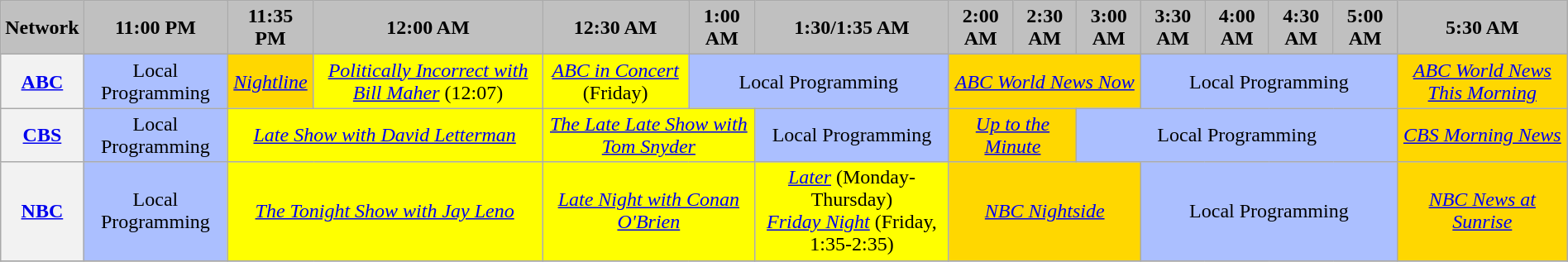<table class="wikitable" style="width:100%;margin-right:0;text-align:center">
<tr>
<th colspan="2" style="background-color:#C0C0C0;text-align:center">Network</th>
<th style="background-color:#C0C0C0;text-align:center">11:00 PM</th>
<th style="background-color:#C0C0C0;text-align:center">11:35 PM</th>
<th style="background-color:#C0C0C0;text-align:center">12:00 AM</th>
<th style="background-color:#C0C0C0;text-align:center">12:30 AM</th>
<th style="background-color:#C0C0C0;text-align:center">1:00 AM</th>
<th style="background-color:#C0C0C0;text-align:center">1:30/1:35 AM</th>
<th style="background-color:#C0C0C0;text-align:center">2:00 AM</th>
<th style="background-color:#C0C0C0;text-align:center">2:30 AM</th>
<th style="background-color:#C0C0C0;text-align:center">3:00 AM</th>
<th style="background-color:#C0C0C0;text-align:center">3:30 AM</th>
<th style="background-color:#C0C0C0;text-align:center">4:00 AM</th>
<th style="background-color:#C0C0C0;text-align:center">4:30 AM</th>
<th style="background-color:#C0C0C0;text-align:center">5:00 AM</th>
<th style="background-color:#C0C0C0;text-align:center">5:30 AM</th>
</tr>
<tr>
<th colspan="2"><a href='#'>ABC</a></th>
<td colspan="1" style="background:#abbfff">Local Programming</td>
<td colspan="1" style="background:gold"><em><a href='#'>Nightline</a></em></td>
<td colspan="1" style="background:yellow"><em><a href='#'>Politically Incorrect with Bill Maher</a></em> (12:07)</td>
<td colspan="1" style="background:yellow"><em><a href='#'>ABC in Concert</a></em> (Friday)</td>
<td colspan="2" style="background:#abbfff">Local Programming</td>
<td colspan="3" style="background:gold"><em><a href='#'>ABC World News Now</a></em></td>
<td colspan="4" style="background:#abbfff">Local Programming</td>
<td colspan="1" style="background:gold"><em><a href='#'>ABC World News This Morning</a></em></td>
</tr>
<tr>
<th colspan="2"><a href='#'>CBS</a></th>
<td colspan="1" style="background:#abbfff">Local Programming</td>
<td colspan="2" style="background:yellow"><em><a href='#'>Late Show with David Letterman</a></em></td>
<td colspan="2" style="background:yellow"><em><a href='#'>The Late Late Show with Tom Snyder</a></em></td>
<td colspan="1" style="background:#abbfff">Local Programming</td>
<td colspan="2" style="background:gold"><em><a href='#'>Up to the Minute</a></em></td>
<td colspan="5" style="background:#abbfff">Local Programming</td>
<td colspan="1" style="background:gold"><em><a href='#'>CBS Morning News</a></em></td>
</tr>
<tr>
<th colspan="2"><a href='#'>NBC</a></th>
<td colspan="1" style="background:#abbfff">Local Programming</td>
<td colspan="2" style="background:yellow"><em><a href='#'>The Tonight Show with Jay Leno</a></em></td>
<td colspan="2" style="background:yellow"><em><a href='#'>Late Night with Conan O'Brien</a></em></td>
<td colspan="1" style="background:yellow"><em><a href='#'>Later</a></em> (Monday-Thursday) <br> <em><a href='#'>Friday Night</a></em> (Friday, 1:35-2:35)</td>
<td colspan="3" style="background:gold"><em><a href='#'>NBC Nightside</a></em></td>
<td colspan="4" style="background:#abbfff">Local Programming</td>
<td colspan="1" style="background:gold"><em><a href='#'>NBC News at Sunrise</a></em></td>
</tr>
<tr>
</tr>
</table>
